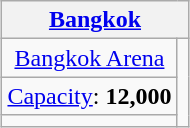<table class="wikitable" style="margin:1em auto; text-align:center;">
<tr>
<th colspan=2><a href='#'>Bangkok</a></th>
</tr>
<tr>
<td><a href='#'>Bangkok Arena</a></td>
<td rowspan=3></td>
</tr>
<tr>
<td><a href='#'>Capacity</a>: <strong>12,000</strong></td>
</tr>
<tr>
<td></td>
</tr>
</table>
